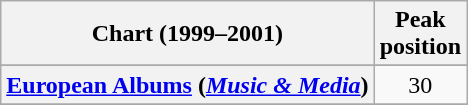<table class="wikitable sortable plainrowheaders" style="text-align:center">
<tr>
<th scope="col">Chart (1999–2001)</th>
<th scope="col">Peak<br>position</th>
</tr>
<tr>
</tr>
<tr>
</tr>
<tr>
<th scope="row"><a href='#'>European Albums</a> (<em><a href='#'>Music & Media</a></em>)</th>
<td>30</td>
</tr>
<tr>
</tr>
</table>
